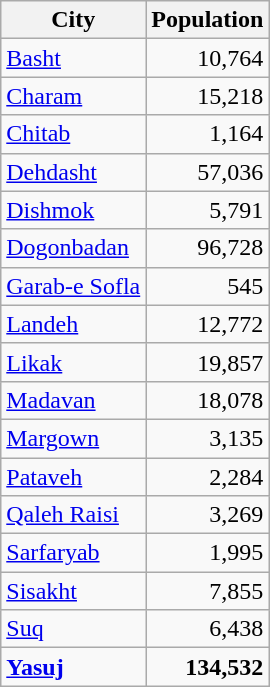<table class="wikitable sortable">
<tr>
<th>City</th>
<th>Population</th>
</tr>
<tr>
<td><a href='#'>Basht</a></td>
<td style="text-align: right;">10,764</td>
</tr>
<tr>
<td><a href='#'>Charam</a></td>
<td style="text-align: right;">15,218</td>
</tr>
<tr>
<td><a href='#'>Chitab</a></td>
<td style="text-align: right;">1,164</td>
</tr>
<tr>
<td><a href='#'>Dehdasht</a></td>
<td style="text-align: right;">57,036</td>
</tr>
<tr>
<td><a href='#'>Dishmok</a></td>
<td style="text-align: right;">5,791</td>
</tr>
<tr>
<td><a href='#'>Dogonbadan</a></td>
<td style="text-align: right;">96,728</td>
</tr>
<tr>
<td><a href='#'>Garab-e Sofla</a></td>
<td style="text-align: right;">545</td>
</tr>
<tr>
<td><a href='#'>Landeh</a></td>
<td style="text-align: right;">12,772</td>
</tr>
<tr>
<td><a href='#'>Likak</a></td>
<td style="text-align: right;">19,857</td>
</tr>
<tr>
<td><a href='#'>Madavan</a></td>
<td style="text-align: right;">18,078</td>
</tr>
<tr>
<td><a href='#'>Margown</a></td>
<td style="text-align: right;">3,135</td>
</tr>
<tr>
<td><a href='#'>Pataveh</a></td>
<td style="text-align: right;">2,284</td>
</tr>
<tr>
<td><a href='#'>Qaleh Raisi</a></td>
<td style="text-align: right;">3,269</td>
</tr>
<tr>
<td><a href='#'>Sarfaryab</a></td>
<td style="text-align: right;">1,995</td>
</tr>
<tr>
<td><a href='#'>Sisakht</a></td>
<td style="text-align: right;">7,855</td>
</tr>
<tr>
<td><a href='#'>Suq</a></td>
<td style="text-align: right;">6,438</td>
</tr>
<tr>
<td><strong><a href='#'>Yasuj</a></strong></td>
<td style="text-align: right;"><strong>134,532</strong></td>
</tr>
</table>
